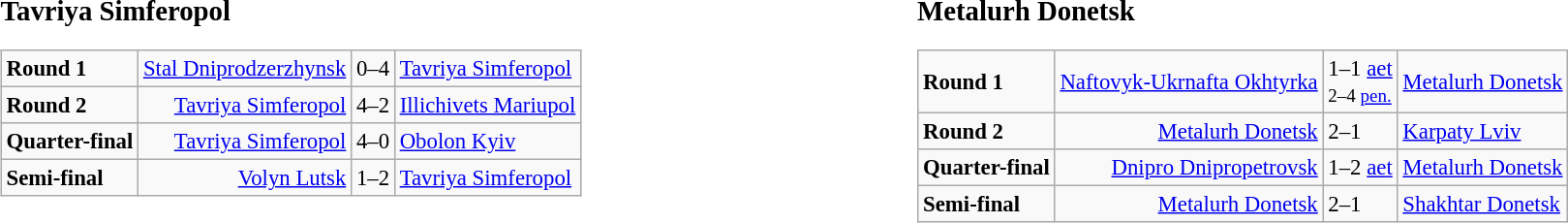<table width=100%>
<tr>
<td width=50% valign=top><br><big><strong>Tavriya Simferopol</strong></big><table class="wikitable" style="font-size: 95%;">
<tr>
<td><strong>Round 1</strong></td>
<td align=right><a href='#'>Stal Dniprodzerzhynsk</a></td>
<td>0–4</td>
<td><a href='#'>Tavriya Simferopol</a></td>
</tr>
<tr>
<td><strong>Round 2</strong></td>
<td align=right><a href='#'>Tavriya Simferopol</a></td>
<td>4–2</td>
<td><a href='#'>Illichivets Mariupol</a></td>
</tr>
<tr>
<td><strong>Quarter-final</strong></td>
<td align=right><a href='#'>Tavriya Simferopol</a></td>
<td>4–0</td>
<td><a href='#'>Obolon Kyiv</a></td>
</tr>
<tr>
<td><strong>Semi-final</strong></td>
<td align=right><a href='#'>Volyn Lutsk</a></td>
<td>1–2</td>
<td><a href='#'>Tavriya Simferopol</a></td>
</tr>
</table>
</td>
<td width=50% valign=top><br><big><strong> Metalurh Donetsk</strong></big><table class="wikitable" style="font-size: 95%;">
<tr>
<td><strong>Round 1</strong></td>
<td align=right><a href='#'>Naftovyk-Ukrnafta Okhtyrka</a></td>
<td>1–1 <a href='#'>aet</a><br><small>2–4 <a href='#'>pen.</a> </small></td>
<td><a href='#'>Metalurh Donetsk</a></td>
</tr>
<tr>
<td><strong>Round 2</strong></td>
<td align=right><a href='#'>Metalurh Donetsk</a></td>
<td>2–1</td>
<td><a href='#'>Karpaty Lviv</a></td>
</tr>
<tr>
<td><strong>Quarter-final</strong></td>
<td align=right><a href='#'>Dnipro Dnipropetrovsk</a></td>
<td>1–2 <a href='#'>aet</a></td>
<td><a href='#'>Metalurh Donetsk</a></td>
</tr>
<tr>
<td><strong>Semi-final</strong></td>
<td align=right><a href='#'>Metalurh Donetsk</a></td>
<td>2–1</td>
<td><a href='#'>Shakhtar Donetsk</a></td>
</tr>
</table>
</td>
</tr>
</table>
